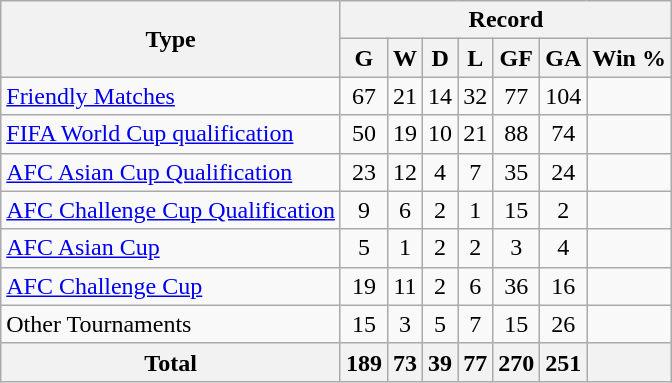<table class="wikitable" style="text-align: center">
<tr>
<th rowspan="2">Type</th>
<th colspan="8">Record</th>
</tr>
<tr>
<th>G</th>
<th>W</th>
<th>D</th>
<th>L</th>
<th>GF</th>
<th>GA</th>
<th>Win %</th>
</tr>
<tr>
<td align=left><a href='#'>Friendly Matches</a></td>
<td>67</td>
<td>21</td>
<td>14</td>
<td>32</td>
<td>77</td>
<td>104</td>
<td></td>
</tr>
<tr>
<td align=left><a href='#'>FIFA World Cup qualification</a></td>
<td>50</td>
<td>19</td>
<td>10</td>
<td>21</td>
<td>88</td>
<td>74</td>
<td></td>
</tr>
<tr>
<td align=left><a href='#'>AFC Asian Cup Qualification</a></td>
<td>23</td>
<td>12</td>
<td>4</td>
<td>7</td>
<td>35</td>
<td>24</td>
<td></td>
</tr>
<tr>
<td align=left><a href='#'>AFC Challenge Cup Qualification</a></td>
<td>9</td>
<td>6</td>
<td>2</td>
<td>1</td>
<td>15</td>
<td>2</td>
<td></td>
</tr>
<tr>
<td align=left><a href='#'>AFC Asian Cup</a></td>
<td>5</td>
<td>1</td>
<td>2</td>
<td>2</td>
<td>3</td>
<td>4</td>
<td></td>
</tr>
<tr>
<td align=left><a href='#'>AFC Challenge Cup</a></td>
<td>19</td>
<td>11</td>
<td>2</td>
<td>6</td>
<td>36</td>
<td>16</td>
<td></td>
</tr>
<tr>
<td align=left>Other Tournaments</td>
<td>15</td>
<td>3</td>
<td>5</td>
<td>7</td>
<td>15</td>
<td>26</td>
<td></td>
</tr>
<tr>
<th align=center colspan="1">Total</th>
<th>189</th>
<th>73</th>
<th>39</th>
<th>77</th>
<th>270</th>
<th>251</th>
<th></th>
</tr>
</table>
